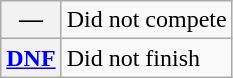<table class="wikitable">
<tr>
<th scope="row">—</th>
<td>Did not compete</td>
</tr>
<tr>
<th scope="row"><a href='#'>DNF</a></th>
<td>Did not finish</td>
</tr>
</table>
